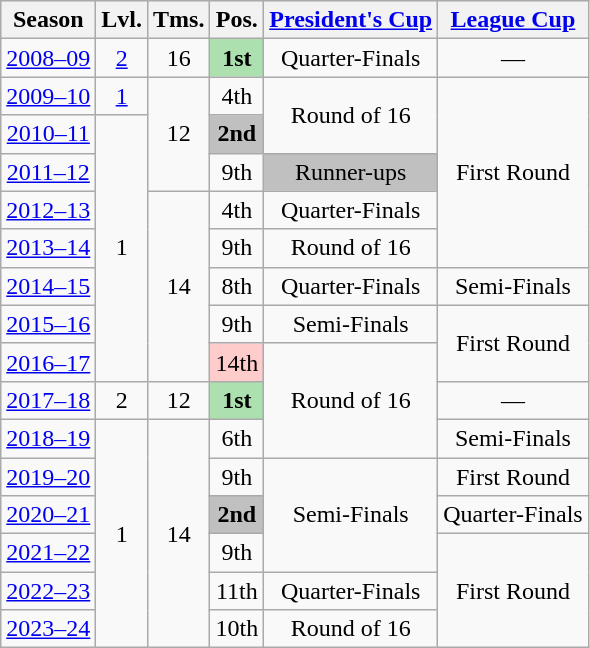<table class="wikitable" style="text-align:center">
<tr bgcolor="#efefef">
<th>Season</th>
<th>Lvl.</th>
<th>Tms.</th>
<th>Pos.</th>
<th><a href='#'>President's Cup</a></th>
<th><a href='#'>League Cup</a></th>
</tr>
<tr>
<td><a href='#'>2008–09</a></td>
<td><a href='#'>2</a></td>
<td>16</td>
<td bgcolor="#ACE1AF"><strong>1st</strong></td>
<td>Quarter-Finals</td>
<td>—</td>
</tr>
<tr>
<td><a href='#'>2009–10</a></td>
<td><a href='#'>1</a></td>
<td rowspan="3">12</td>
<td>4th</td>
<td rowspan="2">Round of 16</td>
<td rowspan="5">First Round</td>
</tr>
<tr>
<td><a href='#'>2010–11</a></td>
<td rowspan="7">1</td>
<td bgcolor=silver><strong>2nd</strong></td>
</tr>
<tr>
<td><a href='#'>2011–12</a></td>
<td>9th</td>
<td bgcolor=silver>Runner-ups</td>
</tr>
<tr>
<td><a href='#'>2012–13</a></td>
<td rowspan="5">14</td>
<td>4th</td>
<td>Quarter-Finals</td>
</tr>
<tr>
<td><a href='#'>2013–14</a></td>
<td>9th</td>
<td>Round of 16</td>
</tr>
<tr>
<td><a href='#'>2014–15</a></td>
<td>8th</td>
<td>Quarter-Finals</td>
<td>Semi-Finals</td>
</tr>
<tr>
<td><a href='#'>2015–16</a></td>
<td>9th</td>
<td>Semi-Finals</td>
<td rowspan="2">First Round</td>
</tr>
<tr>
<td><a href='#'>2016–17</a></td>
<td bgcolor="#FFCCCC">14th</td>
<td rowspan="3">Round of 16</td>
</tr>
<tr>
<td><a href='#'>2017–18</a></td>
<td>2</td>
<td>12</td>
<td bgcolor="#ACE1AF"><strong>1st</strong></td>
<td>—</td>
</tr>
<tr>
<td><a href='#'>2018–19</a></td>
<td rowspan="6">1</td>
<td rowspan="6">14</td>
<td>6th</td>
<td>Semi-Finals</td>
</tr>
<tr>
<td><a href='#'>2019–20</a></td>
<td>9th</td>
<td rowspan="3">Semi-Finals</td>
<td>First Round</td>
</tr>
<tr>
<td><a href='#'>2020–21</a></td>
<td bgcolor=silver><strong>2nd</strong></td>
<td>Quarter-Finals</td>
</tr>
<tr>
<td><a href='#'>2021–22</a></td>
<td>9th</td>
<td rowspan="3">First Round</td>
</tr>
<tr>
<td><a href='#'>2022–23</a></td>
<td>11th</td>
<td>Quarter-Finals</td>
</tr>
<tr>
<td><a href='#'>2023–24</a></td>
<td>10th</td>
<td>Round of 16</td>
</tr>
</table>
